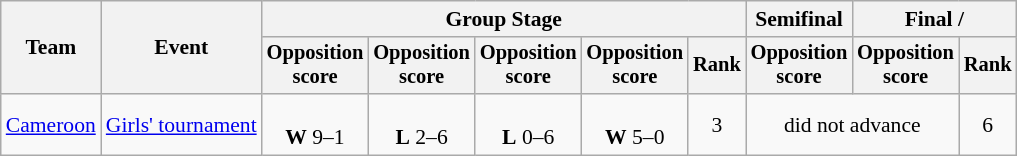<table class=wikitable style=font-size:90%;text-align:center>
<tr>
<th rowspan=2>Team</th>
<th rowspan=2>Event</th>
<th colspan=5>Group Stage</th>
<th>Semifinal</th>
<th colspan=2>Final / </th>
</tr>
<tr style=font-size:95%>
<th>Opposition<br>score</th>
<th>Opposition<br>score</th>
<th>Opposition<br>score</th>
<th>Opposition<br>score</th>
<th>Rank</th>
<th>Opposition<br>score</th>
<th>Opposition<br>score</th>
<th>Rank</th>
</tr>
<tr>
<td align=left><a href='#'>Cameroon</a></td>
<td align=left><a href='#'>Girls' tournament</a></td>
<td><br><strong>W</strong> 9–1</td>
<td><br><strong>L</strong> 2–6</td>
<td><br><strong>L</strong> 0–6</td>
<td><br><strong>W</strong> 5–0</td>
<td>3</td>
<td colspan=2>did not advance</td>
<td>6</td>
</tr>
</table>
